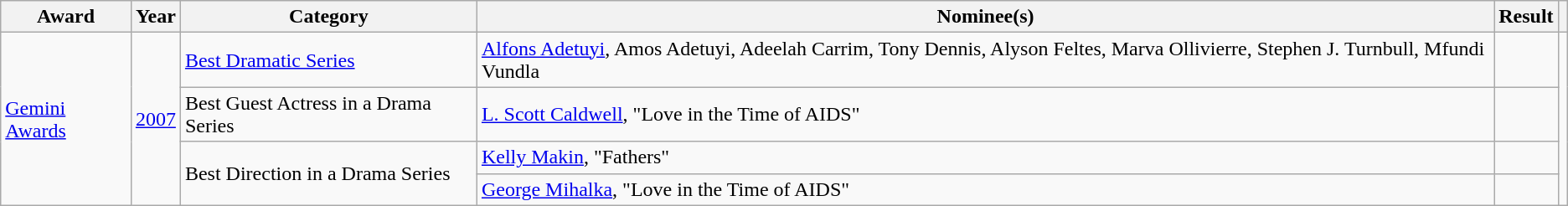<table class="wikitable sortable plainrowheaders">
<tr>
<th scope="col">Award</th>
<th scope="col">Year</th>
<th scope="col">Category</th>
<th scope="col">Nominee(s)</th>
<th scope="col">Result</th>
<th scope="col" class="unsortable"></th>
</tr>
<tr>
<td rowspan=4><a href='#'>Gemini Awards</a></td>
<td rowspan=4><a href='#'>2007</a></td>
<td><a href='#'>Best Dramatic Series</a></td>
<td><a href='#'>Alfons Adetuyi</a>, Amos Adetuyi, Adeelah Carrim, Tony Dennis, Alyson Feltes, Marva Ollivierre, Stephen J. Turnbull, Mfundi Vundla</td>
<td></td>
<td rowspan=4></td>
</tr>
<tr>
<td>Best Guest Actress in a Drama Series</td>
<td><a href='#'>L. Scott Caldwell</a>, "Love in the Time of AIDS"</td>
<td></td>
</tr>
<tr>
<td rowspan=2>Best Direction in a Drama Series</td>
<td><a href='#'>Kelly Makin</a>, "Fathers"</td>
<td></td>
</tr>
<tr>
<td><a href='#'>George Mihalka</a>, "Love in the Time of AIDS"</td>
<td></td>
</tr>
</table>
